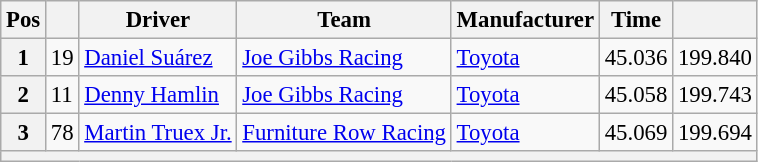<table class="wikitable" style="font-size:95%">
<tr>
<th>Pos</th>
<th></th>
<th>Driver</th>
<th>Team</th>
<th>Manufacturer</th>
<th>Time</th>
<th></th>
</tr>
<tr>
<th>1</th>
<td>19</td>
<td><a href='#'>Daniel Suárez</a></td>
<td><a href='#'>Joe Gibbs Racing</a></td>
<td><a href='#'>Toyota</a></td>
<td>45.036</td>
<td>199.840</td>
</tr>
<tr>
<th>2</th>
<td>11</td>
<td><a href='#'>Denny Hamlin</a></td>
<td><a href='#'>Joe Gibbs Racing</a></td>
<td><a href='#'>Toyota</a></td>
<td>45.058</td>
<td>199.743</td>
</tr>
<tr>
<th>3</th>
<td>78</td>
<td><a href='#'>Martin Truex Jr.</a></td>
<td><a href='#'>Furniture Row Racing</a></td>
<td><a href='#'>Toyota</a></td>
<td>45.069</td>
<td>199.694</td>
</tr>
<tr>
<th colspan="7"></th>
</tr>
</table>
